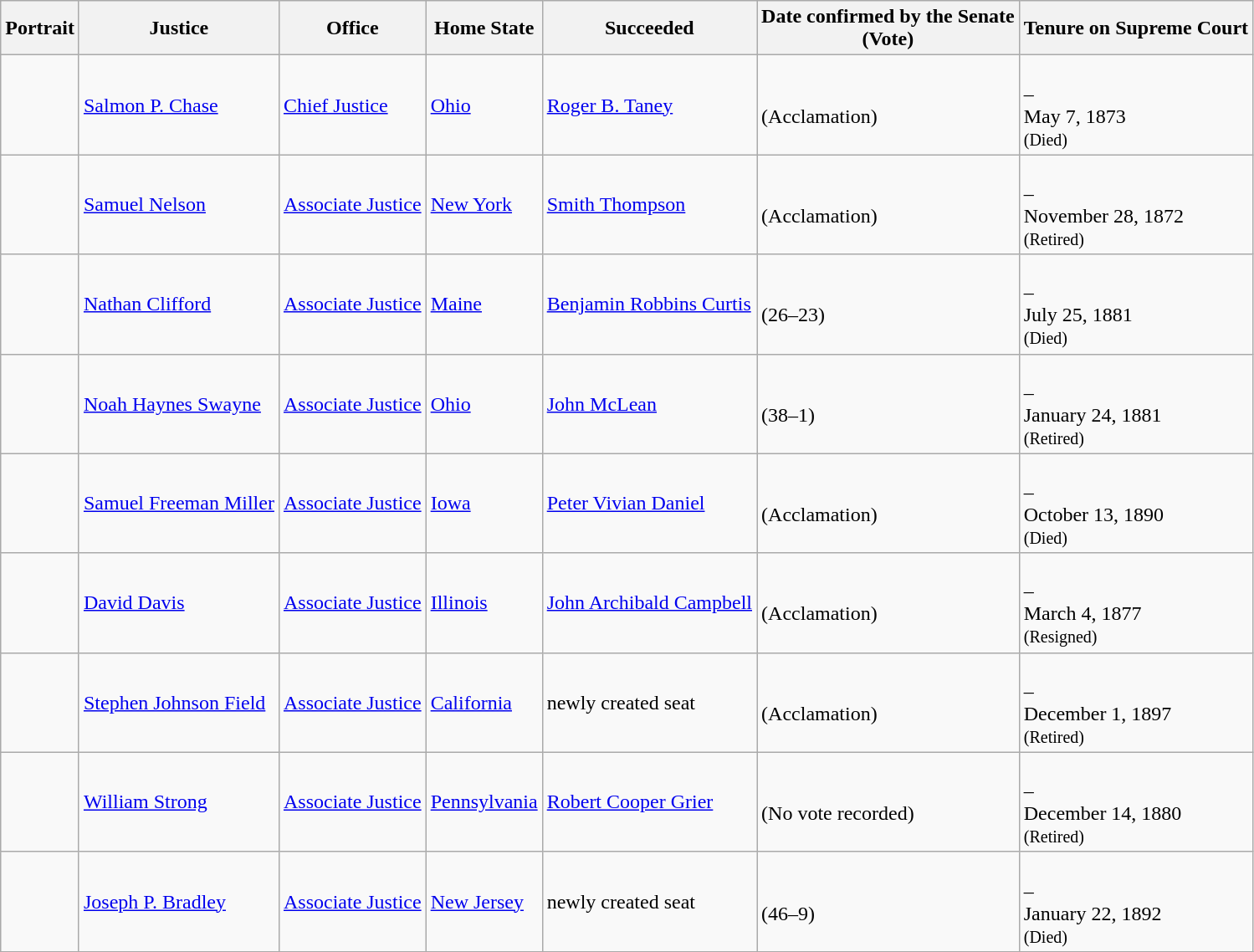<table class="wikitable sortable">
<tr>
<th>Portrait</th>
<th>Justice</th>
<th>Office</th>
<th>Home State</th>
<th>Succeeded</th>
<th>Date confirmed by the Senate<br>(Vote)</th>
<th>Tenure on Supreme Court</th>
</tr>
<tr>
<td></td>
<td><a href='#'>Salmon P. Chase</a></td>
<td><a href='#'>Chief Justice</a></td>
<td><a href='#'>Ohio</a></td>
<td><a href='#'>Roger B. Taney</a></td>
<td><br>(Acclamation)</td>
<td><br>–<br>May 7, 1873<br><small>(Died)</small></td>
</tr>
<tr>
<td></td>
<td><a href='#'>Samuel Nelson</a></td>
<td><a href='#'>Associate Justice</a></td>
<td><a href='#'>New York</a></td>
<td><a href='#'>Smith Thompson</a></td>
<td><br>(Acclamation)</td>
<td><br>–<br>November 28, 1872<br><small>(Retired)</small></td>
</tr>
<tr>
<td></td>
<td><a href='#'>Nathan Clifford</a></td>
<td><a href='#'>Associate Justice</a></td>
<td><a href='#'>Maine</a></td>
<td><a href='#'>Benjamin Robbins Curtis</a></td>
<td><br>(26–23)</td>
<td><br>–<br>July 25, 1881<br><small>(Died)</small></td>
</tr>
<tr>
<td></td>
<td><a href='#'>Noah Haynes Swayne</a></td>
<td><a href='#'>Associate Justice</a></td>
<td><a href='#'>Ohio</a></td>
<td><a href='#'>John McLean</a></td>
<td><br>(38–1)</td>
<td><br>–<br>January 24, 1881<br><small>(Retired)</small></td>
</tr>
<tr>
<td></td>
<td><a href='#'>Samuel Freeman Miller</a></td>
<td><a href='#'>Associate Justice</a></td>
<td><a href='#'>Iowa</a></td>
<td><a href='#'>Peter Vivian Daniel</a></td>
<td><br>(Acclamation)</td>
<td><br>–<br>October 13, 1890<br><small>(Died)</small></td>
</tr>
<tr>
<td></td>
<td><a href='#'>David Davis</a></td>
<td><a href='#'>Associate Justice</a></td>
<td><a href='#'>Illinois</a></td>
<td><a href='#'>John Archibald Campbell</a></td>
<td><br>(Acclamation)</td>
<td><br>–<br>March 4, 1877<br><small>(Resigned)</small></td>
</tr>
<tr>
<td></td>
<td><a href='#'>Stephen Johnson Field</a></td>
<td><a href='#'>Associate Justice</a></td>
<td><a href='#'>California</a></td>
<td>newly created seat</td>
<td><br>(Acclamation)</td>
<td><br>–<br>December 1, 1897<br><small>(Retired)</small></td>
</tr>
<tr>
<td></td>
<td><a href='#'>William Strong</a></td>
<td><a href='#'>Associate Justice</a></td>
<td><a href='#'>Pennsylvania</a></td>
<td><a href='#'>Robert Cooper Grier</a></td>
<td><br>(No vote recorded)</td>
<td><br>–<br>December 14, 1880<br><small>(Retired)</small></td>
</tr>
<tr>
<td></td>
<td><a href='#'>Joseph P. Bradley</a></td>
<td><a href='#'>Associate Justice</a></td>
<td><a href='#'>New Jersey</a></td>
<td>newly created seat</td>
<td><br>(46–9)</td>
<td><br>–<br>January 22, 1892<br><small>(Died)</small></td>
</tr>
<tr>
</tr>
</table>
